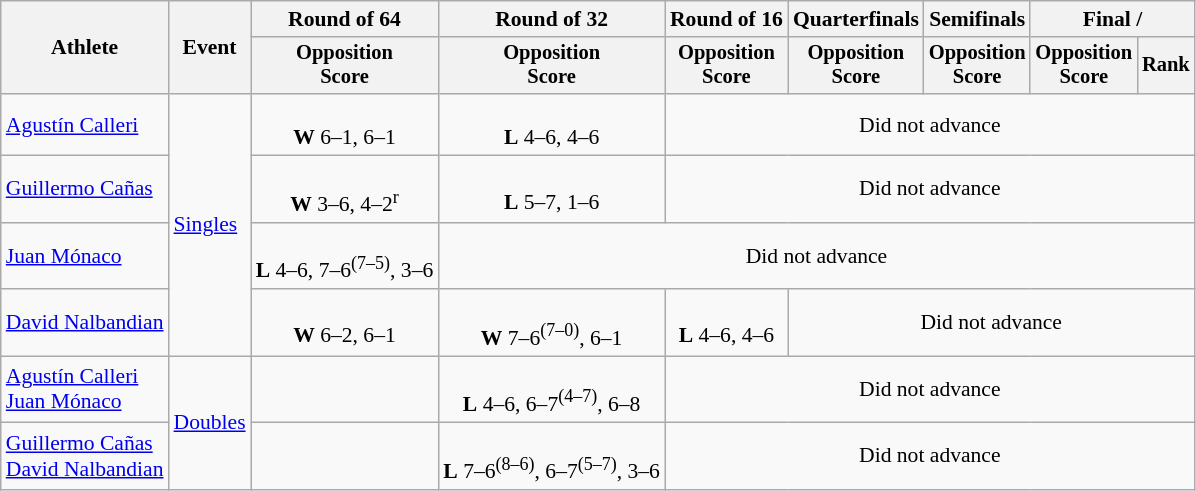<table class=wikitable style="font-size:90%">
<tr>
<th rowspan="2">Athlete</th>
<th rowspan="2">Event</th>
<th>Round of 64</th>
<th>Round of 32</th>
<th>Round of 16</th>
<th>Quarterfinals</th>
<th>Semifinals</th>
<th colspan=2>Final / </th>
</tr>
<tr style="font-size:95%">
<th>Opposition<br>Score</th>
<th>Opposition<br>Score</th>
<th>Opposition<br>Score</th>
<th>Opposition<br>Score</th>
<th>Opposition<br>Score</th>
<th>Opposition<br>Score</th>
<th>Rank</th>
</tr>
<tr align=center>
<td align=left><a href='#'>Agustín Calleri</a></td>
<td align=left rowspan=4><a href='#'>Singles</a></td>
<td><br><strong>W</strong> 6–1, 6–1</td>
<td><br><strong>L</strong> 4–6, 4–6</td>
<td colspan=5>Did not advance</td>
</tr>
<tr align=center>
<td align=left><a href='#'>Guillermo Cañas</a></td>
<td><br><strong>W</strong> 3–6, 4–2<sup>r</sup></td>
<td><br><strong>L</strong> 5–7, 1–6</td>
<td colspan=5>Did not advance</td>
</tr>
<tr align=center>
<td align=left><a href='#'>Juan Mónaco</a></td>
<td><br><strong>L</strong> 4–6, 7–6<sup>(7–5)</sup>, 3–6</td>
<td colspan=6>Did not advance</td>
</tr>
<tr align=center>
<td align=left><a href='#'>David Nalbandian</a></td>
<td><br><strong>W</strong> 6–2, 6–1</td>
<td><br><strong>W</strong> 7–6<sup>(7–0)</sup>, 6–1</td>
<td><br><strong>L</strong> 4–6, 4–6</td>
<td colspan=4>Did not advance</td>
</tr>
<tr align=center>
<td align=left><a href='#'>Agustín Calleri</a><br><a href='#'>Juan Mónaco</a></td>
<td align=left rowspan=2><a href='#'>Doubles</a></td>
<td></td>
<td><br><strong>L</strong> 4–6, 6–7<sup>(4–7)</sup>, 6–8</td>
<td colspan=5>Did not advance</td>
</tr>
<tr align=center>
<td align=left><a href='#'>Guillermo Cañas</a><br><a href='#'>David Nalbandian</a></td>
<td></td>
<td><br><strong>L</strong> 7–6<sup>(8–6)</sup>, 6–7<sup>(5–7)</sup>, 3–6</td>
<td colspan=5>Did not advance</td>
</tr>
</table>
